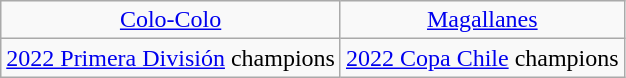<table class="wikitable" style="text-align:center">
<tr>
<td><a href='#'>Colo-Colo</a></td>
<td><a href='#'>Magallanes</a></td>
</tr>
<tr>
<td><a href='#'>2022 Primera División</a> champions</td>
<td><a href='#'>2022 Copa Chile</a> champions</td>
</tr>
</table>
